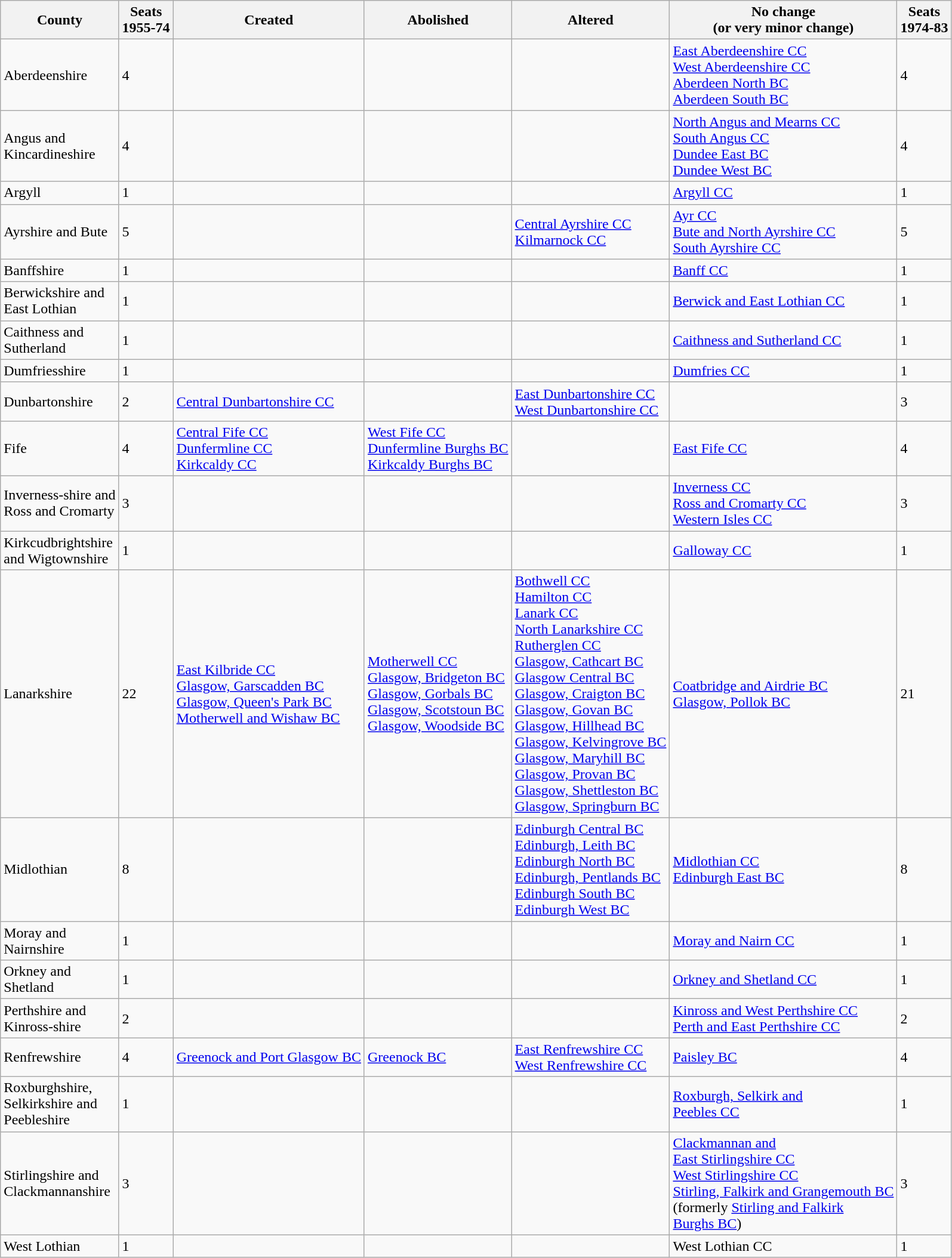<table class="wikitable">
<tr>
<th>County</th>
<th>Seats<br>1955-74</th>
<th>Created</th>
<th>Abolished</th>
<th>Altered</th>
<th>No change<br>(or very minor change)</th>
<th>Seats<br>1974-83</th>
</tr>
<tr>
<td>Aberdeenshire</td>
<td>4</td>
<td></td>
<td></td>
<td></td>
<td><a href='#'>East Aberdeenshire CC</a><br><a href='#'>West Aberdeenshire CC</a><br><a href='#'>Aberdeen North BC</a><br><a href='#'>Aberdeen South BC</a></td>
<td>4</td>
</tr>
<tr>
<td>Angus and<br>Kincardineshire</td>
<td>4</td>
<td></td>
<td></td>
<td></td>
<td><a href='#'>North Angus and Mearns CC</a><br><a href='#'>South Angus CC</a><br><a href='#'>Dundee East BC</a><br><a href='#'>Dundee West BC</a></td>
<td>4</td>
</tr>
<tr>
<td>Argyll</td>
<td>1</td>
<td></td>
<td></td>
<td></td>
<td><a href='#'>Argyll CC</a></td>
<td>1</td>
</tr>
<tr>
<td>Ayrshire and Bute</td>
<td>5</td>
<td></td>
<td></td>
<td><a href='#'>Central Ayrshire CC</a><br><a href='#'>Kilmarnock CC</a></td>
<td><a href='#'>Ayr CC</a><br><a href='#'>Bute and North Ayrshire CC</a><br><a href='#'>South Ayrshire CC</a></td>
<td>5</td>
</tr>
<tr>
<td>Banffshire</td>
<td>1</td>
<td></td>
<td></td>
<td></td>
<td><a href='#'>Banff CC</a></td>
<td>1</td>
</tr>
<tr>
<td>Berwickshire and<br>East Lothian</td>
<td>1</td>
<td></td>
<td></td>
<td></td>
<td><a href='#'>Berwick and East Lothian CC</a></td>
<td>1</td>
</tr>
<tr>
<td>Caithness and<br>Sutherland</td>
<td>1</td>
<td></td>
<td></td>
<td></td>
<td><a href='#'>Caithness and Sutherland CC</a></td>
<td>1</td>
</tr>
<tr>
<td>Dumfriesshire</td>
<td>1</td>
<td></td>
<td></td>
<td></td>
<td><a href='#'>Dumfries CC</a></td>
<td>1</td>
</tr>
<tr>
<td>Dunbartonshire</td>
<td>2</td>
<td><a href='#'>Central Dunbartonshire CC</a></td>
<td></td>
<td><a href='#'>East Dunbartonshire CC</a><br><a href='#'>West Dunbartonshire CC</a></td>
<td></td>
<td>3</td>
</tr>
<tr>
<td>Fife</td>
<td>4</td>
<td><a href='#'>Central Fife CC</a><br><a href='#'>Dunfermline CC</a><br><a href='#'>Kirkcaldy CC</a></td>
<td><a href='#'>West Fife CC</a><br><a href='#'>Dunfermline Burghs BC</a><br><a href='#'>Kirkcaldy Burghs BC</a></td>
<td></td>
<td><a href='#'>East Fife CC</a></td>
<td>4</td>
</tr>
<tr>
<td>Inverness-shire and<br>Ross and Cromarty</td>
<td>3</td>
<td></td>
<td></td>
<td></td>
<td><a href='#'>Inverness CC</a><br><a href='#'>Ross and Cromarty CC</a><br><a href='#'>Western Isles CC</a></td>
<td>3</td>
</tr>
<tr>
<td>Kirkcudbrightshire<br>and Wigtownshire</td>
<td>1</td>
<td></td>
<td></td>
<td></td>
<td><a href='#'>Galloway CC</a></td>
<td>1</td>
</tr>
<tr>
<td>Lanarkshire</td>
<td>22</td>
<td><a href='#'>East Kilbride CC</a><br><a href='#'>Glasgow, Garscadden BC</a><br><a href='#'>Glasgow, Queen's Park BC</a><br><a href='#'>Motherwell and Wishaw BC</a></td>
<td><a href='#'>Motherwell CC</a><br><a href='#'>Glasgow, Bridgeton BC</a><br><a href='#'>Glasgow, Gorbals BC</a><br><a href='#'>Glasgow, Scotstoun BC</a><br><a href='#'>Glasgow, Woodside BC</a></td>
<td><a href='#'>Bothwell CC</a><br><a href='#'>Hamilton CC</a><br><a href='#'>Lanark CC</a><br><a href='#'>North Lanarkshire CC</a><br><a href='#'>Rutherglen CC</a><br><a href='#'>Glasgow, Cathcart BC</a><br><a href='#'>Glasgow Central BC</a><br><a href='#'>Glasgow, Craigton BC</a><br><a href='#'>Glasgow, Govan BC</a><br><a href='#'>Glasgow, Hillhead BC</a><br><a href='#'>Glasgow, Kelvingrove BC</a><br><a href='#'>Glasgow, Maryhill BC</a><br><a href='#'>Glasgow, Provan BC</a><br><a href='#'>Glasgow, Shettleston BC</a><br><a href='#'>Glasgow, Springburn BC</a></td>
<td><a href='#'>Coatbridge and Airdrie BC</a><br><a href='#'>Glasgow, Pollok BC</a></td>
<td>21</td>
</tr>
<tr>
<td>Midlothian</td>
<td>8</td>
<td></td>
<td></td>
<td><a href='#'>Edinburgh Central BC</a><br><a href='#'>Edinburgh, Leith BC</a><br><a href='#'>Edinburgh North BC</a><br><a href='#'>Edinburgh, Pentlands BC</a><br><a href='#'>Edinburgh South BC</a><br><a href='#'>Edinburgh West BC</a></td>
<td><a href='#'>Midlothian CC</a><br><a href='#'>Edinburgh East BC</a></td>
<td>8</td>
</tr>
<tr>
<td>Moray and<br>Nairnshire</td>
<td>1</td>
<td></td>
<td></td>
<td></td>
<td><a href='#'>Moray and Nairn CC</a></td>
<td>1</td>
</tr>
<tr>
<td>Orkney and<br>Shetland</td>
<td>1</td>
<td></td>
<td></td>
<td></td>
<td><a href='#'>Orkney and Shetland CC</a></td>
<td>1</td>
</tr>
<tr>
<td>Perthshire and<br>Kinross-shire</td>
<td>2</td>
<td></td>
<td></td>
<td></td>
<td><a href='#'>Kinross and West Perthshire CC</a><br><a href='#'>Perth and East Perthshire CC</a></td>
<td>2</td>
</tr>
<tr>
<td>Renfrewshire</td>
<td>4</td>
<td><a href='#'>Greenock and Port Glasgow BC</a></td>
<td><a href='#'>Greenock BC</a></td>
<td><a href='#'>East Renfrewshire CC</a><br><a href='#'>West Renfrewshire CC</a></td>
<td><a href='#'>Paisley BC</a></td>
<td>4</td>
</tr>
<tr>
<td>Roxburghshire,<br>Selkirkshire and<br>Peebleshire</td>
<td>1</td>
<td></td>
<td></td>
<td></td>
<td><a href='#'>Roxburgh, Selkirk and</a><br><a href='#'>Peebles CC</a></td>
<td>1</td>
</tr>
<tr>
<td>Stirlingshire and<br>Clackmannanshire</td>
<td>3</td>
<td></td>
<td></td>
<td></td>
<td><a href='#'>Clackmannan and</a><br><a href='#'>East Stirlingshire CC</a><br><a href='#'>West Stirlingshire CC</a><br><a href='#'>Stirling, Falkirk and Grangemouth BC</a><br>(formerly <a href='#'>Stirling and Falkirk</a><br><a href='#'>Burghs BC</a>)</td>
<td>3</td>
</tr>
<tr>
<td>West Lothian</td>
<td>1</td>
<td></td>
<td></td>
<td></td>
<td>West Lothian CC</td>
<td>1</td>
</tr>
</table>
